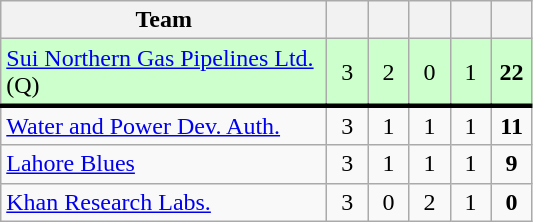<table class="wikitable sortable" style="text-align: center">
<tr>
<th style="width:210px;">Team</th>
<th style="width:20px;"></th>
<th style="width:20px;"></th>
<th style="width:20px;"></th>
<th style="width:20px;"></th>
<th style="width:20px;"></th>
</tr>
<tr bgcolor="#ccffcc">
<td style="text-align:left"><a href='#'>Sui Northern Gas Pipelines Ltd.</a> (Q)</td>
<td>3</td>
<td>2</td>
<td>0</td>
<td>1</td>
<td><strong>22</strong></td>
</tr>
<tr style="border-top:solid #000000">
<td style="text-align:left"><a href='#'>Water and Power Dev. Auth.</a></td>
<td>3</td>
<td>1</td>
<td>1</td>
<td>1</td>
<td><strong>11</strong></td>
</tr>
<tr>
<td style="text-align:left"><a href='#'>Lahore Blues</a></td>
<td>3</td>
<td>1</td>
<td>1</td>
<td>1</td>
<td><strong>9</strong></td>
</tr>
<tr>
<td style="text-align:left"><a href='#'>Khan Research Labs.</a></td>
<td>3</td>
<td>0</td>
<td>2</td>
<td>1</td>
<td><strong>0</strong></td>
</tr>
</table>
